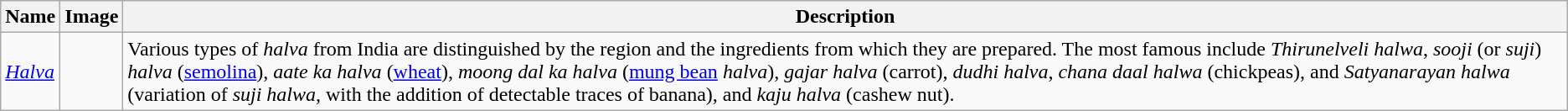<table class="wikitable">
<tr>
<th>Name</th>
<th>Image</th>
<th>Description</th>
</tr>
<tr>
<td><em><a href='#'>Halva</a></em></td>
<td></td>
<td>Various types of <em>halva</em> from India are distinguished by the region and the ingredients from which they are prepared. The most famous include <em>Thirunelveli halwa</em>, <em>sooji </em> (or <em>suji</em>) <em>halva</em> (<a href='#'>semolina</a>), <em>aate ka halva</em> (<a href='#'>wheat</a>), <em>moong dal ka halva</em> (<a href='#'>mung bean</a> <em>halva</em>), <em>gajar halva</em> (carrot), <em>dudhi halva</em>, <em>chana daal halwa</em> (chickpeas), and <em>Satyanarayan halwa</em> (variation of <em>suji halwa</em>, with the addition of detectable traces of banana), and <em>kaju halva</em> (cashew nut).</td>
</tr>
</table>
